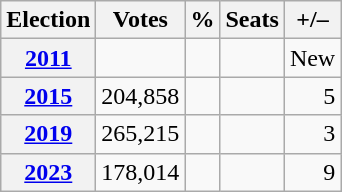<table class="wikitable" style="text-align: right;">
<tr>
<th>Election</th>
<th>Votes</th>
<th>%</th>
<th>Seats</th>
<th>+/–</th>
</tr>
<tr>
<th><a href='#'>2011</a></th>
<td></td>
<td></td>
<td></td>
<td>New</td>
</tr>
<tr>
<th><a href='#'>2015</a></th>
<td>204,858</td>
<td></td>
<td></td>
<td> 5</td>
</tr>
<tr>
<th><a href='#'>2019</a></th>
<td>265,215</td>
<td></td>
<td></td>
<td> 3</td>
</tr>
<tr>
<th><a href='#'>2023</a></th>
<td>178,014</td>
<td></td>
<td></td>
<td> 9</td>
</tr>
</table>
